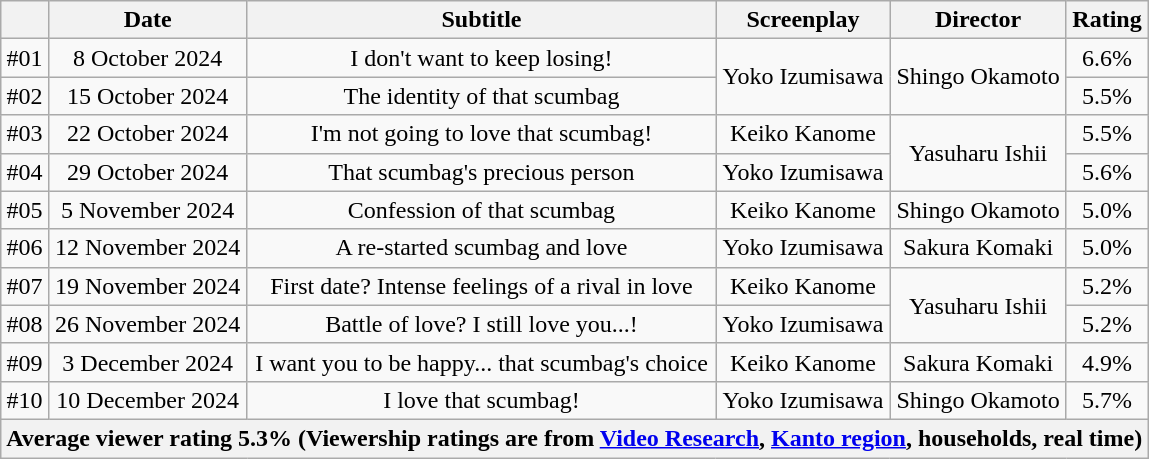<table class="wikitable" style="text-align:center;">
<tr>
<th></th>
<th>Date</th>
<th>Subtitle</th>
<th>Screenplay</th>
<th>Director</th>
<th>Rating</th>
</tr>
<tr>
<td>#01</td>
<td>8 October 2024</td>
<td>I don't want to keep losing!</td>
<td rowspan="2">Yoko Izumisawa</td>
<td rowspan="2">Shingo Okamoto</td>
<td>6.6%</td>
</tr>
<tr>
<td>#02</td>
<td>15 October 2024</td>
<td>The identity of that scumbag</td>
<td>5.5%</td>
</tr>
<tr>
<td>#03</td>
<td>22 October 2024</td>
<td>I'm not going to love that scumbag!</td>
<td>Keiko Kanome</td>
<td rowspan="2">Yasuharu Ishii</td>
<td>5.5%</td>
</tr>
<tr>
<td>#04</td>
<td>29 October 2024</td>
<td>That scumbag's precious person</td>
<td>Yoko Izumisawa</td>
<td>5.6%</td>
</tr>
<tr>
<td>#05</td>
<td>5 November 2024</td>
<td>Confession of that scumbag</td>
<td>Keiko Kanome</td>
<td>Shingo Okamoto</td>
<td>5.0%</td>
</tr>
<tr>
<td>#06</td>
<td>12 November 2024</td>
<td>A re-started scumbag and love</td>
<td>Yoko Izumisawa</td>
<td>Sakura Komaki</td>
<td>5.0%</td>
</tr>
<tr>
<td>#07</td>
<td>19 November 2024</td>
<td>First date? Intense feelings of a rival in love</td>
<td>Keiko Kanome</td>
<td rowspan="2">Yasuharu Ishii</td>
<td>5.2%</td>
</tr>
<tr>
<td>#08</td>
<td>26 November 2024</td>
<td>Battle of love? I still love you...!</td>
<td>Yoko Izumisawa</td>
<td>5.2%</td>
</tr>
<tr>
<td>#09</td>
<td>3 December 2024</td>
<td>I want you to be happy... that scumbag's choice</td>
<td>Keiko Kanome</td>
<td>Sakura Komaki</td>
<td>4.9%</td>
</tr>
<tr>
<td>#10</td>
<td>10 December 2024</td>
<td>I love that scumbag!</td>
<td>Yoko Izumisawa</td>
<td>Shingo Okamoto</td>
<td>5.7%</td>
</tr>
<tr>
<th colspan="6">Average viewer rating 5.3% (Viewership ratings are from <a href='#'>Video Research</a>, <a href='#'>Kanto region</a>, households, real time)</th>
</tr>
</table>
